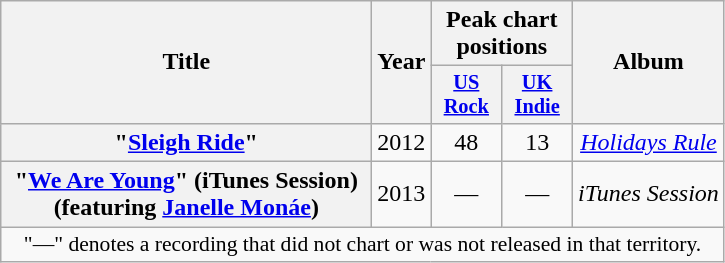<table class="wikitable plainrowheaders" style="text-align:center;">
<tr>
<th scope="col" rowspan="2" style="width:15em;">Title</th>
<th scope="col" rowspan="2">Year</th>
<th scope="col" colspan="2">Peak chart positions</th>
<th scope="col" rowspan="2">Album</th>
</tr>
<tr>
<th scope="col" style="width:3em;font-size:85%;"><a href='#'>US<br>Rock</a><br></th>
<th scope="col" style="width:3em;font-size:85%;"><a href='#'>UK<br>Indie</a><br></th>
</tr>
<tr>
<th scope="row">"<a href='#'>Sleigh Ride</a>"</th>
<td>2012</td>
<td>48</td>
<td>13</td>
<td><em><a href='#'>Holidays Rule</a></em></td>
</tr>
<tr>
<th scope="row">"<a href='#'>We Are Young</a>" (iTunes Session)<br><span>(featuring <a href='#'>Janelle Monáe</a>)</span></th>
<td>2013</td>
<td>—</td>
<td>—</td>
<td><em>iTunes Session</em></td>
</tr>
<tr>
<td colspan="14" style="font-size:90%">"—" denotes a recording that did not chart or was not released in that territory.</td>
</tr>
</table>
